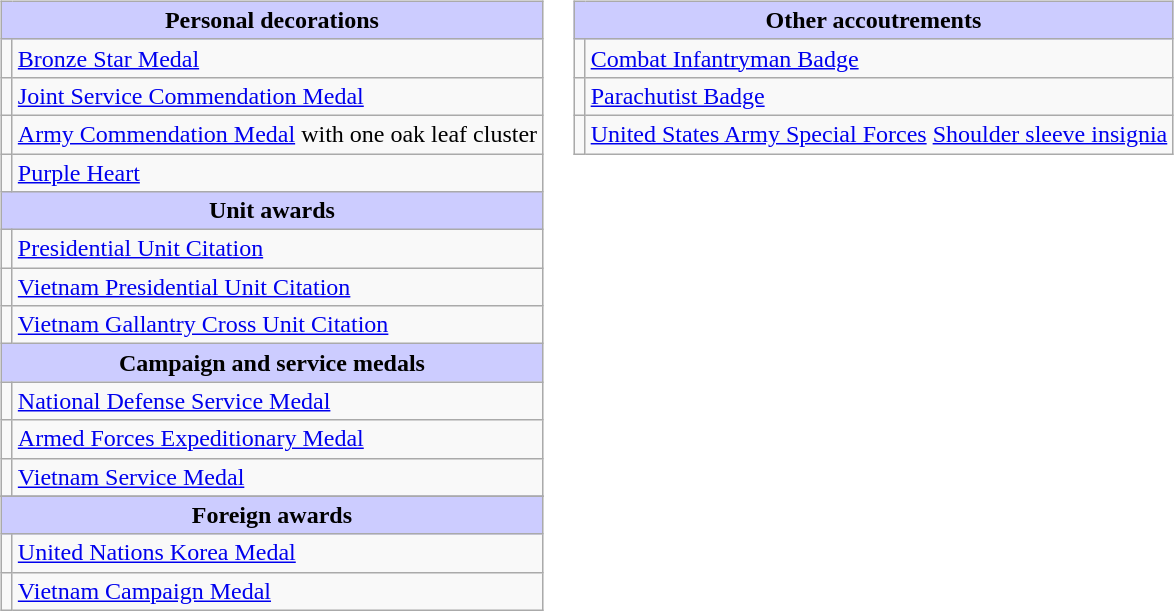<table style="width=100%;">
<tr>
<td valign="top"><br><table class="wikitable">
<tr style="background:#ccf; text-align:center;">
<td colspan=2><strong>Personal decorations</strong></td>
</tr>
<tr>
<td></td>
<td><a href='#'>Bronze Star Medal</a></td>
</tr>
<tr>
<td></td>
<td><a href='#'>Joint Service Commendation Medal</a></td>
</tr>
<tr>
<td></td>
<td><a href='#'>Army Commendation Medal</a> with one oak leaf cluster</td>
</tr>
<tr>
<td></td>
<td><a href='#'>Purple Heart</a></td>
</tr>
<tr style="background:#ccf; text-align:center;">
<td colspan=2><strong>Unit awards</strong></td>
</tr>
<tr>
<td></td>
<td><a href='#'>Presidential Unit Citation</a></td>
</tr>
<tr>
<td></td>
<td><a href='#'>Vietnam Presidential Unit Citation</a></td>
</tr>
<tr>
<td></td>
<td><a href='#'>Vietnam Gallantry Cross Unit Citation</a></td>
</tr>
<tr style="background:#ccf; text-align:center;">
<td colspan=2><strong>Campaign and service medals</strong></td>
</tr>
<tr>
<td></td>
<td><a href='#'>National Defense Service Medal</a></td>
</tr>
<tr>
<td></td>
<td><a href='#'>Armed Forces Expeditionary Medal</a></td>
</tr>
<tr>
<td></td>
<td><a href='#'>Vietnam Service Medal</a></td>
</tr>
<tr>
</tr>
<tr style="background:#ccf; text-align:center;">
<td colspan=2><strong>Foreign awards</strong></td>
</tr>
<tr>
<td></td>
<td><a href='#'>United Nations Korea Medal</a></td>
</tr>
<tr>
<td></td>
<td><a href='#'>Vietnam Campaign Medal</a></td>
</tr>
</table>
</td>
<td valign="top"><br><table class="wikitable">
<tr style="background:#ccf; text-align:center;">
<td colspan=2><strong>Other accoutrements</strong></td>
</tr>
<tr>
<td align=center></td>
<td><a href='#'>Combat Infantryman Badge</a></td>
</tr>
<tr>
<td align=center></td>
<td><a href='#'>Parachutist Badge</a></td>
</tr>
<tr>
<td align=center></td>
<td><a href='#'>United States Army Special Forces</a> <a href='#'>Shoulder sleeve insignia</a></td>
</tr>
</table>
</td>
</tr>
</table>
